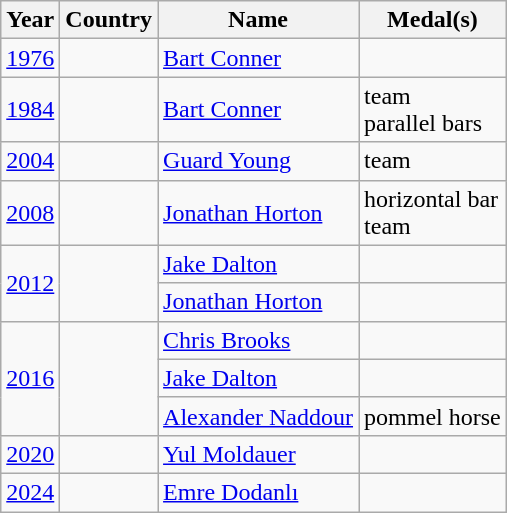<table class="wikitable sortable">
<tr>
<th>Year</th>
<th>Country</th>
<th>Name</th>
<th>Medal(s)</th>
</tr>
<tr>
<td><a href='#'>1976</a></td>
<td></td>
<td><a href='#'>Bart Conner</a></td>
<td></td>
</tr>
<tr>
<td><a href='#'>1984</a></td>
<td></td>
<td><a href='#'>Bart Conner</a></td>
<td> team<br> parallel bars</td>
</tr>
<tr>
<td><a href='#'>2004</a></td>
<td></td>
<td><a href='#'>Guard Young</a></td>
<td> team</td>
</tr>
<tr>
<td><a href='#'>2008</a></td>
<td></td>
<td><a href='#'>Jonathan Horton</a></td>
<td> horizontal bar<br> team</td>
</tr>
<tr>
<td rowspan="2"><a href='#'>2012</a></td>
<td rowspan="2"></td>
<td><a href='#'>Jake Dalton</a></td>
<td></td>
</tr>
<tr>
<td><a href='#'>Jonathan Horton</a></td>
</tr>
<tr>
<td rowspan="3"><a href='#'>2016</a></td>
<td rowspan="3"></td>
<td><a href='#'>Chris Brooks</a></td>
<td></td>
</tr>
<tr>
<td><a href='#'>Jake Dalton</a></td>
<td></td>
</tr>
<tr>
<td><a href='#'>Alexander Naddour</a></td>
<td> pommel horse</td>
</tr>
<tr>
<td><a href='#'>2020</a></td>
<td></td>
<td><a href='#'>Yul Moldauer</a></td>
<td></td>
</tr>
<tr>
<td><a href='#'>2024</a></td>
<td></td>
<td><a href='#'>Emre Dodanlı</a></td>
<td></td>
</tr>
</table>
